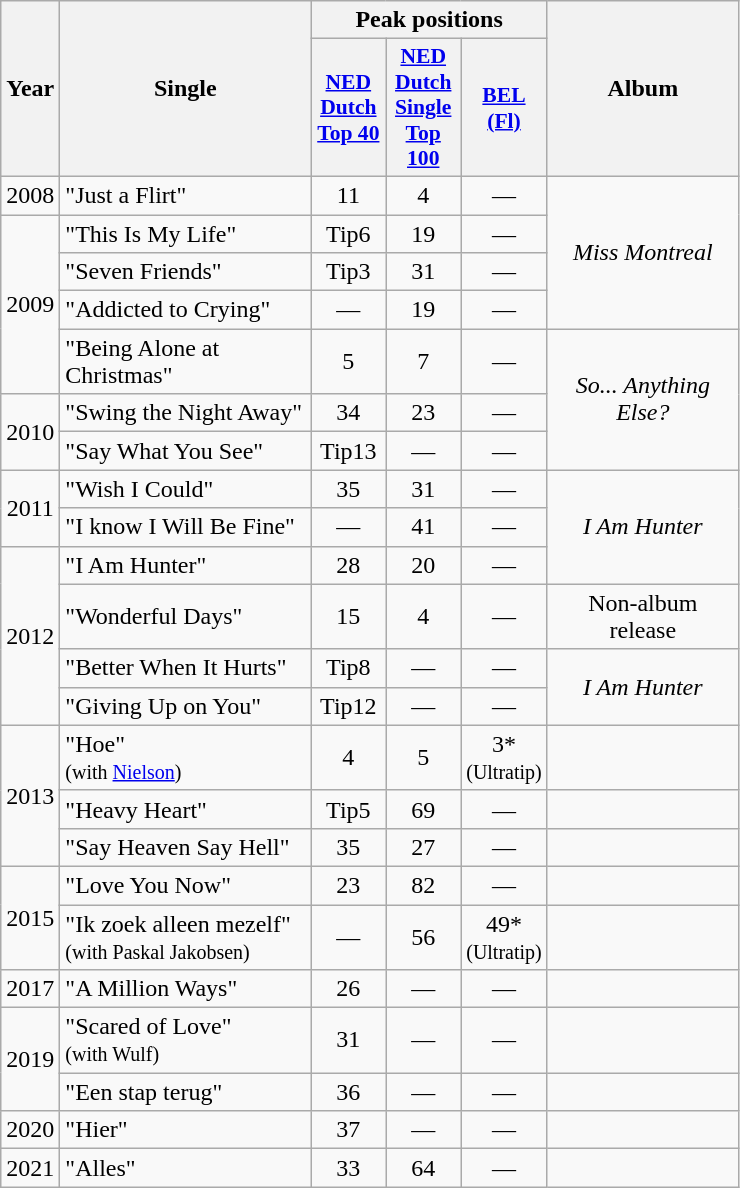<table class="wikitable">
<tr>
<th rowspan="2" style="text-align:center; width:10px;">Year</th>
<th rowspan="2" style="text-align:center; width:160px;">Single</th>
<th colspan="3" style="text-align:center; width:20px;">Peak positions</th>
<th rowspan="2" style="text-align:center; width:120px;">Album</th>
</tr>
<tr>
<th scope="col" style="width:3em;font-size:90%;"><a href='#'>NED<br>Dutch<br>Top 40</a><br></th>
<th scope="col" style="width:3em;font-size:90%;"><a href='#'>NED<br>Dutch<br>Single Top 100</a><br></th>
<th scope="col" style="width:3em;font-size:90%;"><a href='#'>BEL<br>(Fl)</a><br></th>
</tr>
<tr>
<td style="text-align:center;">2008</td>
<td>"Just a Flirt"</td>
<td style="text-align:center;">11</td>
<td style="text-align:center;">4</td>
<td style="text-align:center;">—</td>
<td style="text-align:center;" rowspan=4><em>Miss Montreal</em></td>
</tr>
<tr>
<td style="text-align:center;" rowspan=4>2009</td>
<td>"This Is My Life"</td>
<td style="text-align:center;">Tip6</td>
<td style="text-align:center;">19</td>
<td style="text-align:center;">—</td>
</tr>
<tr>
<td>"Seven Friends"</td>
<td style="text-align:center;">Tip3</td>
<td style="text-align:center;">31</td>
<td style="text-align:center;">—</td>
</tr>
<tr>
<td>"Addicted to Crying"</td>
<td style="text-align:center;">—</td>
<td style="text-align:center;">19</td>
<td style="text-align:center;">—</td>
</tr>
<tr>
<td>"Being Alone at Christmas"</td>
<td style="text-align:center;">5</td>
<td style="text-align:center;">7</td>
<td style="text-align:center;">—</td>
<td style="text-align:center;" rowspan=3><em>So... Anything Else?</em></td>
</tr>
<tr>
<td style="text-align:center;" rowspan=2>2010</td>
<td>"Swing the Night Away"</td>
<td style="text-align:center;">34</td>
<td style="text-align:center;">23</td>
<td style="text-align:center;">—</td>
</tr>
<tr>
<td>"Say What You See"</td>
<td style="text-align:center;">Tip13</td>
<td style="text-align:center;">—</td>
<td style="text-align:center;">—</td>
</tr>
<tr>
<td style="text-align:center;" rowspan=2>2011</td>
<td>"Wish I Could"</td>
<td style="text-align:center;">35</td>
<td style="text-align:center;">31</td>
<td style="text-align:center;">—</td>
<td style="text-align:center;" rowspan=3><em>I Am Hunter</em></td>
</tr>
<tr>
<td>"I know I Will Be Fine"</td>
<td style="text-align:center;">—</td>
<td style="text-align:center;">41</td>
<td style="text-align:center;">—</td>
</tr>
<tr>
<td style="text-align:center;" rowspan=4>2012</td>
<td>"I Am Hunter"</td>
<td style="text-align:center;">28</td>
<td style="text-align:center;">20</td>
<td style="text-align:center;">—</td>
</tr>
<tr>
<td>"Wonderful Days"</td>
<td style="text-align:center;">15</td>
<td style="text-align:center;">4</td>
<td style="text-align:center;">—</td>
<td style="text-align:center;">Non-album release</td>
</tr>
<tr>
<td>"Better When It Hurts"</td>
<td style="text-align:center;">Tip8</td>
<td style="text-align:center;">—</td>
<td style="text-align:center;">—</td>
<td style="text-align:center;" rowspan=2><em>I Am Hunter</em></td>
</tr>
<tr>
<td>"Giving Up on You"</td>
<td style="text-align:center;">Tip12</td>
<td style="text-align:center;">—</td>
<td style="text-align:center;">—</td>
</tr>
<tr>
<td style="text-align:center;" rowspan=3>2013</td>
<td>"Hoe" <br><small>(with <a href='#'>Nielson</a>)</small></td>
<td style="text-align:center;">4</td>
<td style="text-align:center;">5</td>
<td style="text-align:center;">3*<br><small>(Ultratip)</small></td>
<td style="text-align:center;"></td>
</tr>
<tr>
<td>"Heavy Heart"</td>
<td style="text-align:center;">Tip5</td>
<td style="text-align:center;">69</td>
<td style="text-align:center;">—</td>
<td style="text-align:center;"></td>
</tr>
<tr>
<td>"Say Heaven Say Hell"</td>
<td style="text-align:center;">35</td>
<td style="text-align:center;">27</td>
<td style="text-align:center;">—</td>
<td style="text-align:center;"></td>
</tr>
<tr>
<td style="text-align:center;" rowspan=2>2015</td>
<td>"Love You Now"</td>
<td style="text-align:center;">23</td>
<td style="text-align:center;">82</td>
<td style="text-align:center;">—</td>
<td style="text-align:center;"></td>
</tr>
<tr>
<td>"Ik zoek alleen mezelf"<br><small>(with Paskal Jakobsen)</small></td>
<td style="text-align:center;">—</td>
<td style="text-align:center;">56</td>
<td style="text-align:center;">49*<br><small>(Ultratip)</small></td>
<td style="text-align:center;"></td>
</tr>
<tr>
<td style="text-align:center;">2017</td>
<td>"A Million Ways"</td>
<td style="text-align:center;">26</td>
<td style="text-align:center;">—</td>
<td style="text-align:center;">—</td>
<td style="text-align:center;"></td>
</tr>
<tr>
<td style="text-align:center;" rowspan=2>2019</td>
<td>"Scared of Love"<br><small>(with Wulf)</small></td>
<td style="text-align:center;">31</td>
<td style="text-align:center;">—</td>
<td style="text-align:center;">—</td>
<td style="text-align:center;"></td>
</tr>
<tr>
<td>"Een stap terug"</td>
<td style="text-align:center;">36</td>
<td style="text-align:center;">—</td>
<td style="text-align:center;">—</td>
<td style="text-align:center;"></td>
</tr>
<tr>
<td style="text-align:center;">2020</td>
<td>"Hier"</td>
<td style="text-align:center;">37</td>
<td style="text-align:center;">—</td>
<td style="text-align:center;">—</td>
<td style="text-align:center;"></td>
</tr>
<tr>
<td style="text-align:center;">2021</td>
<td>"Alles"</td>
<td style="text-align:center;">33</td>
<td style="text-align:center;">64</td>
<td style="text-align:center;">—</td>
<td style="text-align:center;"></td>
</tr>
</table>
